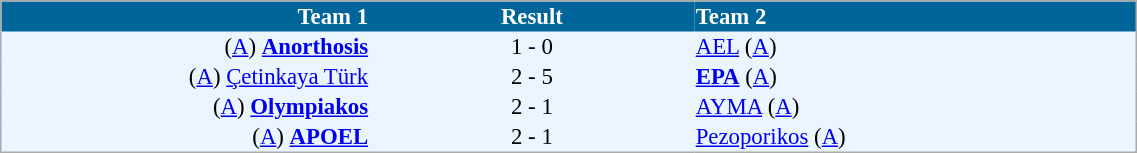<table cellspacing="0" style="background: #EBF5FF; border: 1px #aaa solid; border-collapse: collapse; font-size: 95%;" width=60%>
<tr bgcolor=#006699 style="color:white;">
<th width=25% align="right">Team 1</th>
<th width=22% align="center">Result</th>
<th width=30% align="left">Team 2</th>
</tr>
<tr>
<td align=right>(<a href='#'>A</a>) <strong><a href='#'>Anorthosis</a></strong></td>
<td align=center>1 - 0</td>
<td align=left><a href='#'>AEL</a> (<a href='#'>A</a>)</td>
</tr>
<tr>
<td align=right>(<a href='#'>A</a>) <a href='#'>Çetinkaya Türk</a></td>
<td align=center>2 - 5</td>
<td align=left><strong><a href='#'>EPA</a></strong>  (<a href='#'>A</a>)</td>
</tr>
<tr>
<td align=right>(<a href='#'>A</a>) <strong><a href='#'>Olympiakos</a></strong></td>
<td align=center>2 - 1</td>
<td align=left><a href='#'>AYMA</a> (<a href='#'>A</a>)</td>
</tr>
<tr>
<td align=right>(<a href='#'>A</a>) <strong><a href='#'>APOEL</a></strong></td>
<td align=center>2 - 1</td>
<td align=left><a href='#'>Pezoporikos</a> (<a href='#'>A</a>)</td>
</tr>
<tr>
</tr>
</table>
